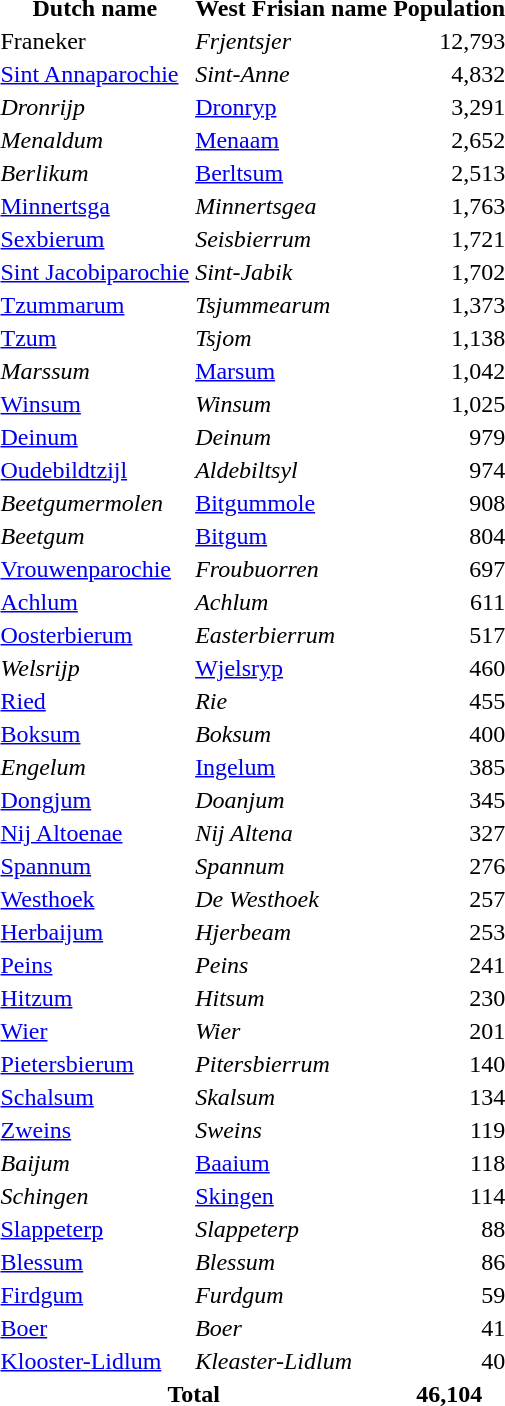<table class="toccolours sortable" style="margin:0 2em 0 2em">
<tr>
<th>Dutch name</th>
<th>West Frisian name</th>
<th>Population</th>
</tr>
<tr>
<td>Franeker</td>
<td><em>Frjentsjer</em></td>
<td ALIGN="right">12,793</td>
</tr>
<tr>
<td><a href='#'>Sint Annaparochie</a></td>
<td><em>Sint-Anne</em></td>
<td ALIGN="right">4,832</td>
</tr>
<tr>
<td><em>Dronrijp</em></td>
<td><a href='#'>Dronryp</a></td>
<td ALIGN="right">3,291</td>
</tr>
<tr>
<td><em>Menaldum</em></td>
<td><a href='#'>Menaam</a></td>
<td ALIGN="right">2,652</td>
</tr>
<tr>
<td><em>Berlikum</em></td>
<td><a href='#'>Berltsum</a></td>
<td ALIGN="right">2,513</td>
</tr>
<tr>
<td><a href='#'>Minnertsga</a></td>
<td><em>Minnertsgea</em></td>
<td ALIGN="right">1,763</td>
</tr>
<tr>
<td><a href='#'>Sexbierum</a></td>
<td><em>Seisbierrum</em></td>
<td ALIGN="right">1,721</td>
</tr>
<tr>
<td><a href='#'>Sint Jacobiparochie</a></td>
<td><em>Sint-Jabik</em></td>
<td ALIGN="right">1,702</td>
</tr>
<tr>
<td><a href='#'>Tzummarum</a></td>
<td><em>Tsjummearum</em></td>
<td ALIGN="right">1,373</td>
</tr>
<tr>
<td><a href='#'>Tzum</a></td>
<td><em>Tsjom</em></td>
<td ALIGN="right">1,138</td>
</tr>
<tr>
<td><em>Marssum</em></td>
<td><a href='#'>Marsum</a></td>
<td ALIGN="right">1,042</td>
</tr>
<tr>
<td><a href='#'>Winsum</a></td>
<td><em>Winsum</em></td>
<td ALIGN="right">1,025</td>
</tr>
<tr>
<td><a href='#'>Deinum</a></td>
<td><em>Deinum</em></td>
<td ALIGN="right">979</td>
</tr>
<tr>
<td><a href='#'>Oudebildtzijl</a></td>
<td><em>Aldebiltsyl</em></td>
<td ALIGN="right">974</td>
</tr>
<tr>
<td><em>Beetgumermolen</em></td>
<td><a href='#'>Bitgummole</a></td>
<td ALIGN="right">908</td>
</tr>
<tr>
<td><em>Beetgum</em></td>
<td><a href='#'>Bitgum</a></td>
<td ALIGN="right">804</td>
</tr>
<tr>
<td><a href='#'>Vrouwenparochie</a></td>
<td><em>Froubuorren</em></td>
<td ALIGN="right">697</td>
</tr>
<tr>
<td><a href='#'>Achlum</a></td>
<td><em>Achlum</em></td>
<td ALIGN="right">611</td>
</tr>
<tr>
<td><a href='#'>Oosterbierum</a></td>
<td><em>Easterbierrum</em></td>
<td ALIGN="right">517</td>
</tr>
<tr>
<td><em>Welsrijp</em></td>
<td><a href='#'>Wjelsryp</a></td>
<td ALIGN="right">460</td>
</tr>
<tr>
<td><a href='#'>Ried</a></td>
<td><em>Rie</em></td>
<td ALIGN="right">455</td>
</tr>
<tr>
<td><a href='#'>Boksum</a></td>
<td><em>Boksum</em></td>
<td ALIGN="right">400</td>
</tr>
<tr>
<td><em>Engelum</em></td>
<td><a href='#'>Ingelum</a></td>
<td ALIGN="right">385</td>
</tr>
<tr>
<td><a href='#'>Dongjum</a></td>
<td><em>Doanjum</em></td>
<td ALIGN="right">345</td>
</tr>
<tr>
<td><a href='#'>Nij Altoenae</a></td>
<td><em>Nij Altena</em></td>
<td ALIGN="right">327</td>
</tr>
<tr>
<td><a href='#'>Spannum</a></td>
<td><em>Spannum</em></td>
<td ALIGN="right">276</td>
</tr>
<tr>
<td><a href='#'>Westhoek</a></td>
<td><em>De Westhoek</em></td>
<td ALIGN="right">257</td>
</tr>
<tr>
<td><a href='#'>Herbaijum</a></td>
<td><em>Hjerbeam</em></td>
<td ALIGN="right">253</td>
</tr>
<tr>
<td><a href='#'>Peins</a></td>
<td><em>Peins</em></td>
<td ALIGN="right">241</td>
</tr>
<tr>
<td><a href='#'>Hitzum</a></td>
<td><em>Hitsum</em></td>
<td ALIGN="right">230</td>
</tr>
<tr>
<td><a href='#'>Wier</a></td>
<td><em>Wier</em></td>
<td ALIGN="right">201</td>
</tr>
<tr>
<td><a href='#'>Pietersbierum</a></td>
<td><em>Pitersbierrum</em></td>
<td ALIGN="right">140</td>
</tr>
<tr>
<td><a href='#'>Schalsum</a></td>
<td><em>Skalsum</em></td>
<td ALIGN="right">134</td>
</tr>
<tr>
<td><a href='#'>Zweins</a></td>
<td><em>Sweins</em></td>
<td ALIGN="right">119</td>
</tr>
<tr>
<td><em>Baijum</em></td>
<td><a href='#'>Baaium</a></td>
<td ALIGN="right">118</td>
</tr>
<tr>
<td><em>Schingen</em></td>
<td><a href='#'>Skingen</a></td>
<td ALIGN="right">114</td>
</tr>
<tr>
<td><a href='#'>Slappeterp</a></td>
<td><em>Slappeterp</em></td>
<td ALIGN="right">88</td>
</tr>
<tr>
<td><a href='#'>Blessum</a></td>
<td><em>Blessum</em></td>
<td ALIGN="right">86</td>
</tr>
<tr>
<td><a href='#'>Firdgum</a></td>
<td><em>Furdgum</em></td>
<td ALIGN="right">59</td>
</tr>
<tr>
<td><a href='#'>Boer</a></td>
<td><em>Boer</em></td>
<td ALIGN="right">41</td>
</tr>
<tr>
<td><a href='#'>Klooster-Lidlum</a></td>
<td><em>Kleaster-Lidlum</em></td>
<td ALIGN="right">40</td>
</tr>
<tr>
<th colspan="2">Total</th>
<th>46,104</th>
</tr>
</table>
